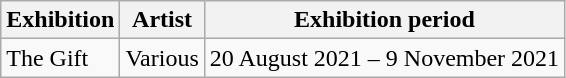<table class="wikitable">
<tr>
<th>Exhibition</th>
<th>Artist</th>
<th>Exhibition period</th>
</tr>
<tr>
<td>The Gift</td>
<td>Various</td>
<td>20 August 2021 – 9 November 2021</td>
</tr>
</table>
